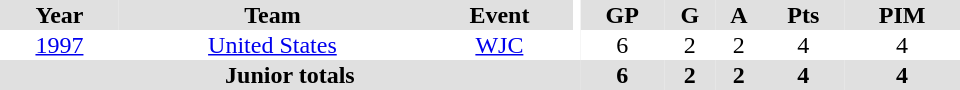<table border="0" cellpadding="1" cellspacing="0" ID="Table3" style="text-align:center; width:40em">
<tr bgcolor="#e0e0e0">
<th>Year</th>
<th>Team</th>
<th>Event</th>
<th rowspan="102" bgcolor="#ffffff"></th>
<th>GP</th>
<th>G</th>
<th>A</th>
<th>Pts</th>
<th>PIM</th>
</tr>
<tr>
<td><a href='#'>1997</a></td>
<td><a href='#'>United States</a></td>
<td><a href='#'>WJC</a></td>
<td>6</td>
<td>2</td>
<td>2</td>
<td>4</td>
<td>4</td>
</tr>
<tr bgcolor="#e0e0e0">
<th colspan=4>Junior totals</th>
<th>6</th>
<th>2</th>
<th>2</th>
<th>4</th>
<th>4</th>
</tr>
</table>
